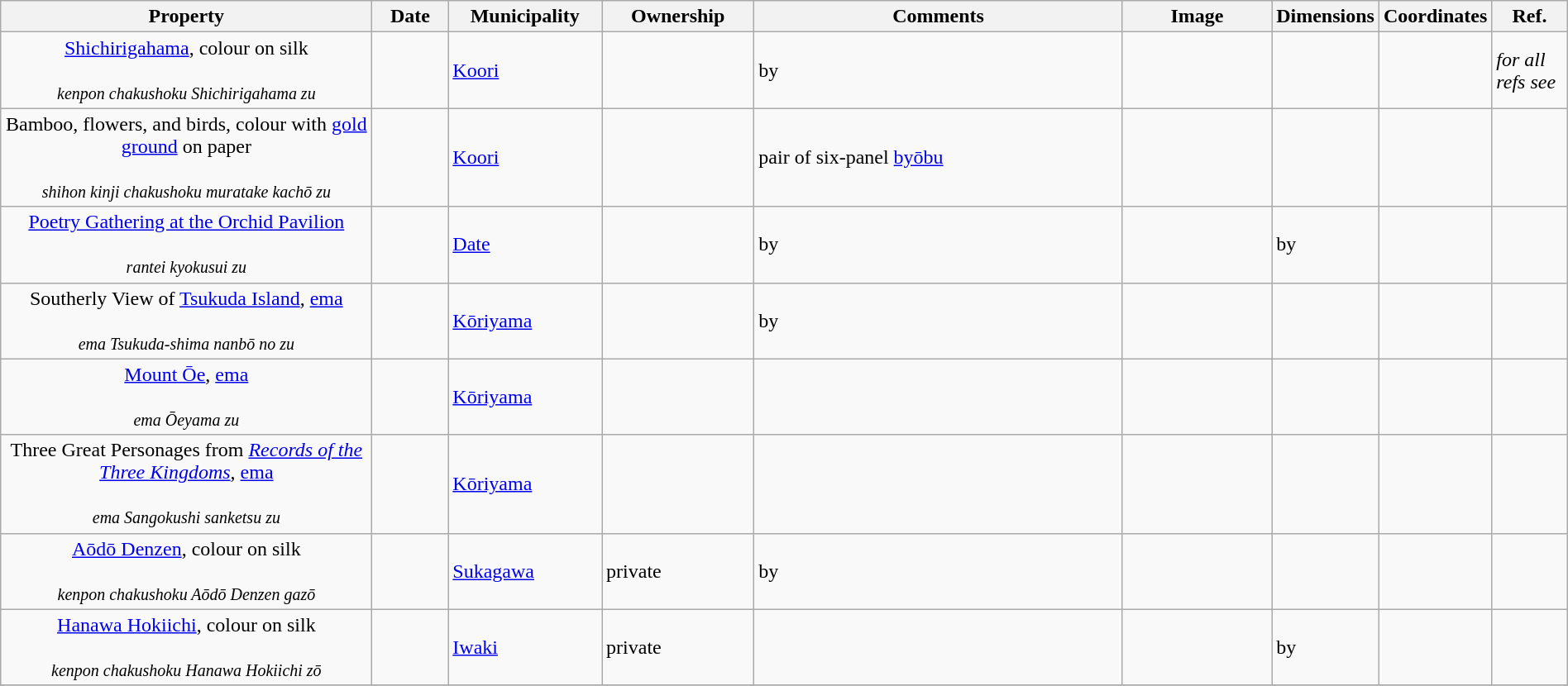<table class="wikitable sortable"  style="width:100%;">
<tr>
<th width="25%" align="left">Property</th>
<th width="5%" align="left">Date</th>
<th width="10%" align="left">Municipality</th>
<th width="10%" align="left">Ownership</th>
<th width="25%" align="left" class="unsortable">Comments</th>
<th width="10%" align="left" class="unsortable">Image</th>
<th width="5%" align="left" class="unsortable">Dimensions</th>
<th width="5%" align="left" class="unsortable">Coordinates</th>
<th width="5%" align="left" class="unsortable">Ref.</th>
</tr>
<tr>
<td align="center"><a href='#'>Shichirigahama</a>, colour on silk<br><br><small><em>kenpon chakushoku Shichirigahama zu</em></small></td>
<td></td>
<td><a href='#'>Koori</a></td>
<td></td>
<td>by </td>
<td></td>
<td></td>
<td></td>
<td><em>for all refs see</em> </td>
</tr>
<tr>
<td align="center">Bamboo, flowers, and birds, colour with <a href='#'>gold ground</a> on paper<br><br><small><em>shihon kinji chakushoku muratake kachō zu</em></small></td>
<td></td>
<td><a href='#'>Koori</a></td>
<td></td>
<td>pair of six-panel <a href='#'>byōbu</a></td>
<td></td>
<td></td>
<td></td>
<td></td>
</tr>
<tr>
<td align="center"><a href='#'>Poetry Gathering at the Orchid Pavilion</a><br><br><small><em>rantei kyokusui zu</em></small></td>
<td></td>
<td><a href='#'>Date</a></td>
<td></td>
<td>by </td>
<td></td>
<td> by </td>
<td></td>
<td></td>
</tr>
<tr>
<td align="center">Southerly View of <a href='#'>Tsukuda Island</a>, <a href='#'>ema</a><br><br><small><em>ema Tsukuda-shima nanbō no zu</em></small></td>
<td></td>
<td><a href='#'>Kōriyama</a></td>
<td></td>
<td>by </td>
<td></td>
<td></td>
<td></td>
<td></td>
</tr>
<tr>
<td align="center"><a href='#'>Mount Ōe</a>, <a href='#'>ema</a><br><br><small><em>ema Ōeyama zu</em></small></td>
<td></td>
<td><a href='#'>Kōriyama</a></td>
<td></td>
<td></td>
<td></td>
<td></td>
<td></td>
<td></td>
</tr>
<tr>
<td align="center">Three Great Personages from <em><a href='#'>Records of the Three Kingdoms</a></em>, <a href='#'>ema</a><br><br><small><em>ema Sangokushi sanketsu zu</em></small></td>
<td></td>
<td><a href='#'>Kōriyama</a></td>
<td></td>
<td></td>
<td></td>
<td></td>
<td></td>
<td></td>
</tr>
<tr>
<td align="center"><a href='#'>Aōdō Denzen</a>, colour on silk<br><br><small><em>kenpon chakushoku Aōdō Denzen gazō</em></small></td>
<td></td>
<td><a href='#'>Sukagawa</a></td>
<td>private</td>
<td>by </td>
<td></td>
<td></td>
<td></td>
<td></td>
</tr>
<tr>
<td align="center"><a href='#'>Hanawa Hokiichi</a>, colour on silk<br><br><small><em>kenpon chakushoku Hanawa Hokiichi zō</em></small></td>
<td></td>
<td><a href='#'>Iwaki</a></td>
<td>private</td>
<td></td>
<td></td>
<td> by </td>
<td></td>
<td></td>
</tr>
<tr>
</tr>
</table>
